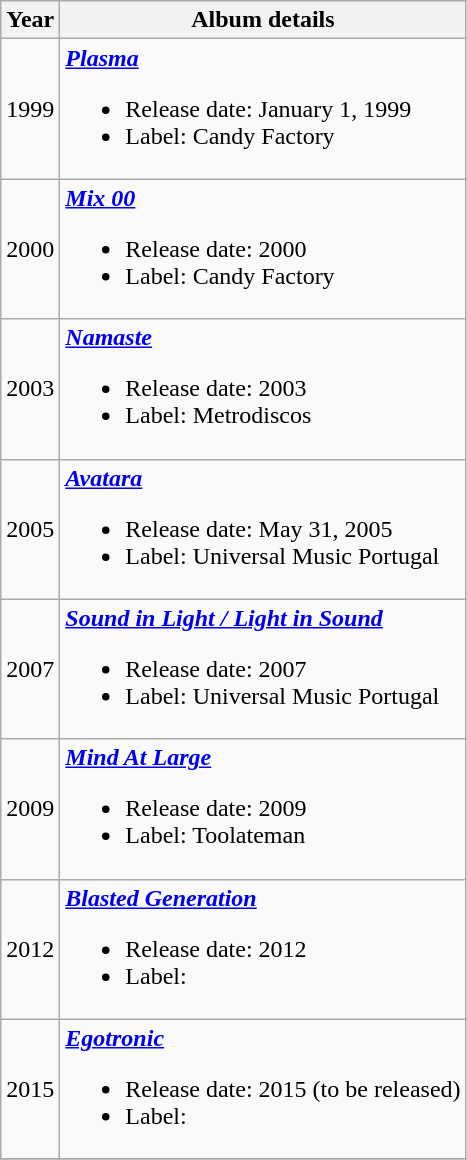<table class="wikitable" style="text-align:center;">
<tr>
<th>Year</th>
<th>Album details</th>
</tr>
<tr>
<td>1999</td>
<td align="left"><strong><em><a href='#'>Plasma</a></em></strong><br><ul><li>Release date: January 1, 1999</li><li>Label: Candy Factory</li></ul></td>
</tr>
<tr>
<td>2000</td>
<td align="left"><strong><em><a href='#'>Mix 00</a></em></strong><br><ul><li>Release date: 2000</li><li>Label: Candy Factory</li></ul></td>
</tr>
<tr>
<td>2003</td>
<td align="left"><strong><em><a href='#'>Namaste</a></em></strong><br><ul><li>Release date: 2003</li><li>Label: Metrodiscos</li></ul></td>
</tr>
<tr>
<td>2005</td>
<td align="left"><strong><em><a href='#'>Avatara</a></em></strong><br><ul><li>Release date: May 31, 2005</li><li>Label: Universal Music Portugal</li></ul></td>
</tr>
<tr>
<td>2007</td>
<td align="left"><strong><em><a href='#'>Sound in Light / Light in Sound</a></em></strong><br><ul><li>Release date: 2007</li><li>Label: Universal Music Portugal</li></ul></td>
</tr>
<tr>
<td>2009</td>
<td align="left"><strong><em><a href='#'>Mind At Large</a></em></strong><br><ul><li>Release date: 2009</li><li>Label: Toolateman</li></ul></td>
</tr>
<tr>
<td>2012</td>
<td align="left"><strong><em><a href='#'>Blasted Generation</a></em></strong><br><ul><li>Release date: 2012</li><li>Label:</li></ul></td>
</tr>
<tr>
<td>2015</td>
<td align="left"><strong><em><a href='#'>Egotronic</a></em></strong><br><ul><li>Release date: 2015 (to be released)</li><li>Label:</li></ul></td>
</tr>
<tr>
</tr>
</table>
